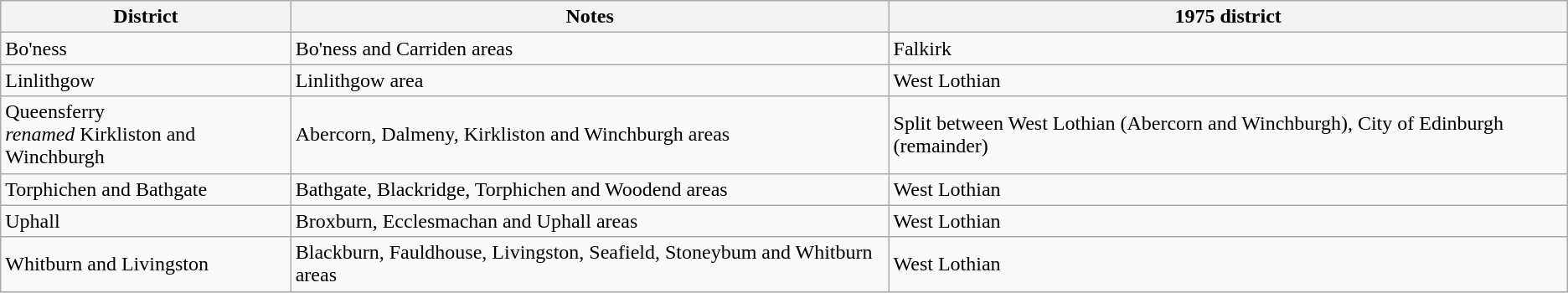<table class="wikitable">
<tr>
<th>District</th>
<th>Notes</th>
<th>1975 district</th>
</tr>
<tr>
<td>Bo'ness</td>
<td>Bo'ness and Carriden areas</td>
<td>Falkirk</td>
</tr>
<tr>
<td>Linlithgow</td>
<td>Linlithgow area</td>
<td>West Lothian</td>
</tr>
<tr>
<td>Queensferry<br> <em>renamed</em> Kirkliston and Winchburgh</td>
<td>Abercorn, Dalmeny, Kirkliston and Winchburgh areas</td>
<td>Split between West Lothian (Abercorn and Winchburgh), City of Edinburgh (remainder)</td>
</tr>
<tr>
<td>Torphichen and Bathgate</td>
<td>Bathgate, Blackridge, Torphichen and Woodend areas</td>
<td>West Lothian</td>
</tr>
<tr>
<td>Uphall</td>
<td>Broxburn, Ecclesmachan and Uphall areas</td>
<td>West Lothian</td>
</tr>
<tr>
<td>Whitburn and Livingston</td>
<td>Blackburn, Fauldhouse, Livingston, Seafield, Stoneybum and Whitburn areas</td>
<td>West Lothian</td>
</tr>
</table>
